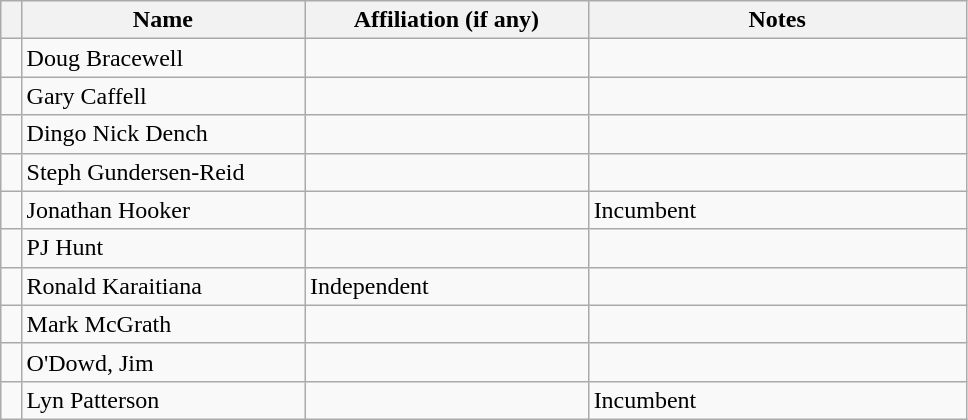<table class="wikitable" width="51%">
<tr>
<th width="1%"></th>
<th width="15%">Name</th>
<th width="15%">Affiliation (if any)</th>
<th width="20%">Notes</th>
</tr>
<tr>
<td></td>
<td>Doug Bracewell</td>
<td></td>
<td></td>
</tr>
<tr>
<td></td>
<td>Gary Caffell</td>
<td></td>
<td></td>
</tr>
<tr>
<td></td>
<td>Dingo Nick Dench</td>
<td></td>
<td></td>
</tr>
<tr>
<td></td>
<td>Steph Gundersen-Reid</td>
<td></td>
<td></td>
</tr>
<tr>
<td></td>
<td>Jonathan Hooker</td>
<td></td>
<td>Incumbent</td>
</tr>
<tr>
<td></td>
<td>PJ Hunt</td>
<td></td>
<td></td>
</tr>
<tr>
<td bgcolor=></td>
<td>Ronald Karaitiana</td>
<td>Independent</td>
<td></td>
</tr>
<tr>
<td></td>
<td>Mark McGrath</td>
<td></td>
<td></td>
</tr>
<tr>
<td></td>
<td>O'Dowd, Jim</td>
<td></td>
<td></td>
</tr>
<tr>
<td></td>
<td>Lyn Patterson</td>
<td></td>
<td>Incumbent</td>
</tr>
</table>
